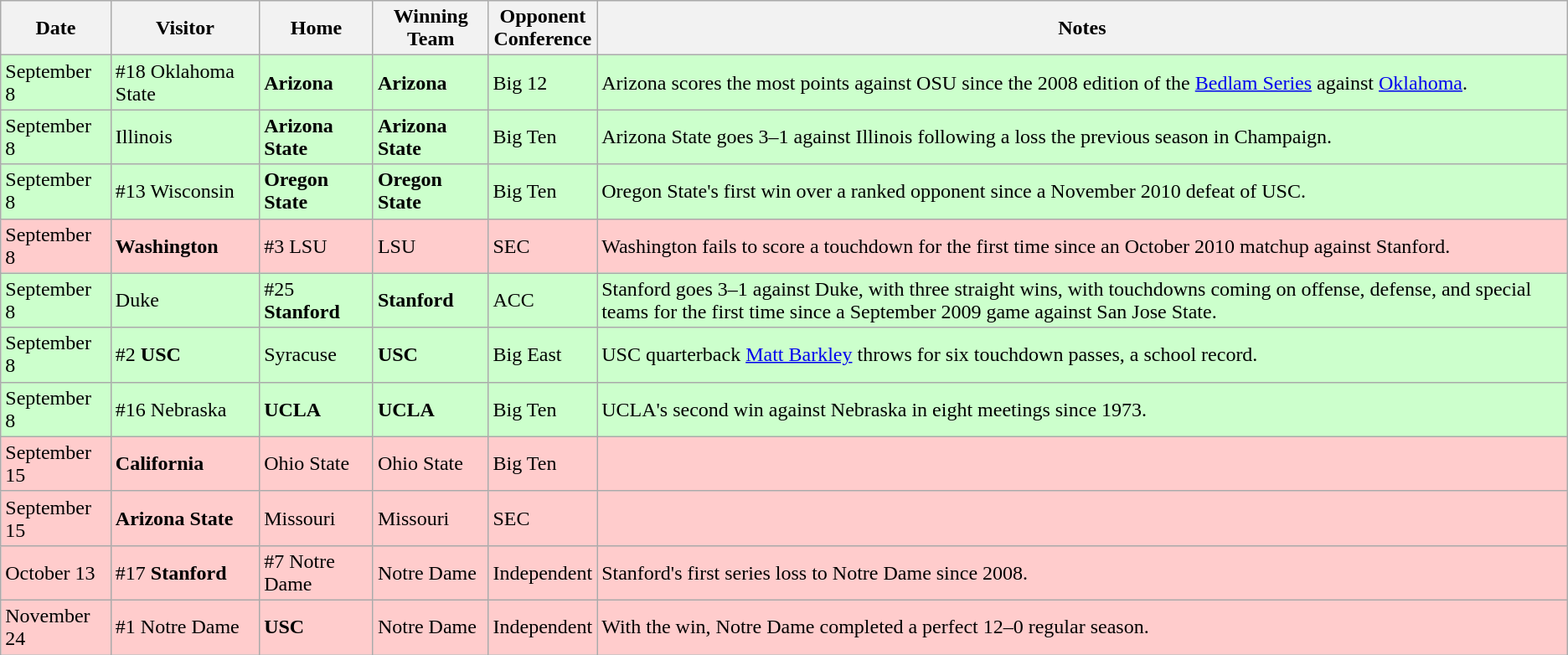<table class="wikitable">
<tr>
<th>Date</th>
<th>Visitor</th>
<th>Home</th>
<th>Winning Team</th>
<th>Opponent<br>Conference</th>
<th>Notes</th>
</tr>
<tr bgcolor=#ccffcc>
<td>September 8</td>
<td>#18 Oklahoma State</td>
<td><strong>Arizona</strong></td>
<td><strong>Arizona</strong></td>
<td>Big 12</td>
<td>Arizona scores the most points against OSU since the 2008 edition of the <a href='#'>Bedlam Series</a> against <a href='#'>Oklahoma</a>.</td>
</tr>
<tr bgcolor=#ccffcc>
<td>September 8</td>
<td>Illinois</td>
<td><strong>Arizona State</strong></td>
<td><strong>Arizona State</strong></td>
<td>Big Ten</td>
<td>Arizona State goes 3–1 against Illinois following a loss the previous season in Champaign.</td>
</tr>
<tr bgcolor=#ccffcc>
<td>September 8</td>
<td>#13 Wisconsin</td>
<td><strong>Oregon State</strong></td>
<td><strong>Oregon State</strong></td>
<td>Big Ten</td>
<td>Oregon State's first win over a ranked opponent since a November 2010 defeat of USC.</td>
</tr>
<tr bgcolor=#ffcccc>
<td>September 8</td>
<td><strong>Washington</strong></td>
<td>#3 LSU</td>
<td>LSU</td>
<td>SEC</td>
<td>Washington fails to score a touchdown for the first time since an October 2010 matchup against Stanford.</td>
</tr>
<tr bgcolor=#ccffcc>
<td>September 8</td>
<td>Duke</td>
<td>#25 <strong>Stanford</strong></td>
<td><strong>Stanford</strong></td>
<td>ACC</td>
<td>Stanford goes 3–1 against Duke, with three straight wins, with touchdowns coming on offense, defense, and special teams for the first time since a September 2009 game against San Jose State.</td>
</tr>
<tr bgcolor=#ccffcc>
<td>September 8</td>
<td>#2 <strong>USC</strong></td>
<td>Syracuse</td>
<td><strong>USC</strong></td>
<td>Big East</td>
<td>USC quarterback <a href='#'>Matt Barkley</a> throws for six touchdown passes, a school record.</td>
</tr>
<tr bgcolor=#ccffcc>
<td>September 8</td>
<td>#16 Nebraska</td>
<td><strong>UCLA</strong></td>
<td><strong>UCLA</strong></td>
<td>Big Ten</td>
<td>UCLA's second win against Nebraska in eight meetings since 1973.</td>
</tr>
<tr bgcolor=#ffcccc>
<td>September 15</td>
<td><strong>California</strong></td>
<td>Ohio State</td>
<td>Ohio State</td>
<td>Big Ten</td>
<td></td>
</tr>
<tr bgcolor=#ffcccc>
<td>September 15</td>
<td><strong>Arizona State</strong></td>
<td>Missouri</td>
<td>Missouri</td>
<td>SEC</td>
<td></td>
</tr>
<tr bgcolor=#ffcccc>
<td>October 13</td>
<td>#17 <strong>Stanford</strong></td>
<td>#7 Notre Dame</td>
<td>Notre Dame</td>
<td>Independent</td>
<td>Stanford's first series loss to Notre Dame since 2008.</td>
</tr>
<tr bgcolor=#ffcccc>
<td>November 24</td>
<td>#1 Notre Dame</td>
<td><strong>USC</strong></td>
<td>Notre Dame</td>
<td>Independent</td>
<td>With the win, Notre Dame completed a perfect 12–0 regular season.</td>
</tr>
</table>
